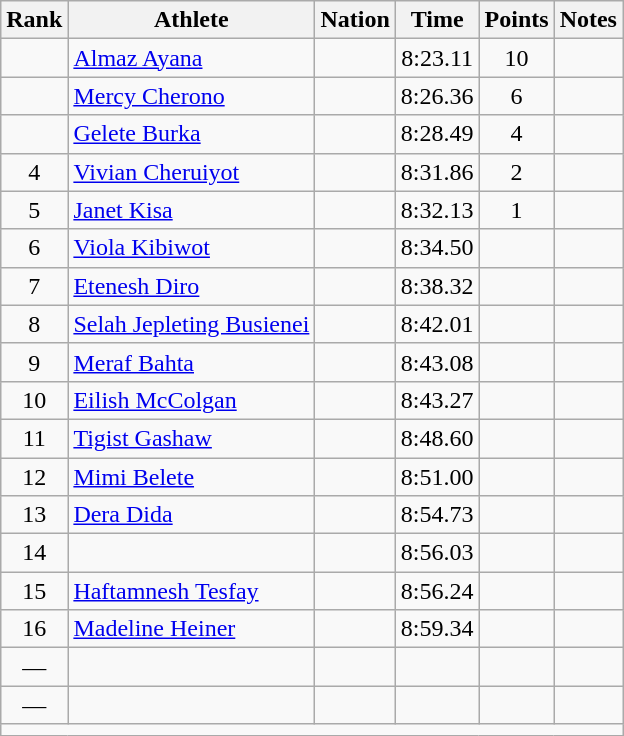<table class="wikitable mw-datatable sortable" style="text-align:center;">
<tr>
<th>Rank</th>
<th>Athlete</th>
<th>Nation</th>
<th>Time</th>
<th>Points</th>
<th>Notes</th>
</tr>
<tr>
<td></td>
<td align=left><a href='#'>Almaz Ayana</a></td>
<td align=left></td>
<td>8:23.11</td>
<td>10</td>
<td></td>
</tr>
<tr>
<td></td>
<td align=left><a href='#'>Mercy Cherono</a></td>
<td align=left></td>
<td>8:26.36</td>
<td>6</td>
<td></td>
</tr>
<tr>
<td></td>
<td align=left><a href='#'>Gelete Burka</a></td>
<td align=left></td>
<td>8:28.49</td>
<td>4</td>
<td></td>
</tr>
<tr>
<td>4</td>
<td align=left><a href='#'>Vivian Cheruiyot</a></td>
<td align=left></td>
<td>8:31.86</td>
<td>2</td>
<td></td>
</tr>
<tr>
<td>5</td>
<td align=left><a href='#'>Janet Kisa</a></td>
<td align=left></td>
<td>8:32.13</td>
<td>1</td>
<td></td>
</tr>
<tr>
<td>6</td>
<td align=left><a href='#'>Viola Kibiwot</a></td>
<td align=left></td>
<td>8:34.50</td>
<td></td>
<td></td>
</tr>
<tr>
<td>7</td>
<td align=left><a href='#'>Etenesh Diro</a></td>
<td align=left></td>
<td>8:38.32</td>
<td></td>
<td></td>
</tr>
<tr>
<td>8</td>
<td align=left><a href='#'>Selah Jepleting Busienei</a></td>
<td align=left></td>
<td>8:42.01</td>
<td></td>
<td></td>
</tr>
<tr>
<td>9</td>
<td align=left><a href='#'>Meraf Bahta</a></td>
<td align=left></td>
<td>8:43.08</td>
<td></td>
<td><strong></strong></td>
</tr>
<tr>
<td>10</td>
<td align=left><a href='#'>Eilish McColgan</a></td>
<td align=left></td>
<td>8:43.27</td>
<td></td>
<td></td>
</tr>
<tr>
<td>11</td>
<td align=left><a href='#'>Tigist Gashaw</a></td>
<td align=left></td>
<td>8:48.60</td>
<td></td>
<td></td>
</tr>
<tr>
<td>12</td>
<td align=left><a href='#'>Mimi Belete</a></td>
<td align=left></td>
<td>8:51.00</td>
<td></td>
<td></td>
</tr>
<tr>
<td>13</td>
<td align=left><a href='#'>Dera Dida</a></td>
<td align=left></td>
<td>8:54.73</td>
<td></td>
<td></td>
</tr>
<tr>
<td>14</td>
<td align=left></td>
<td align=left></td>
<td>8:56.03</td>
<td></td>
<td></td>
</tr>
<tr>
<td>15</td>
<td align=left><a href='#'>Haftamnesh Tesfay</a></td>
<td align=left></td>
<td>8:56.24</td>
<td></td>
<td></td>
</tr>
<tr>
<td>16</td>
<td align=left><a href='#'>Madeline Heiner</a></td>
<td align=left></td>
<td>8:59.34</td>
<td></td>
<td></td>
</tr>
<tr>
<td>—</td>
<td align=left></td>
<td align=left></td>
<td></td>
<td></td>
<td></td>
</tr>
<tr>
<td>—</td>
<td align=left></td>
<td align=left></td>
<td></td>
<td></td>
<td></td>
</tr>
<tr class="sortbottom">
<td colspan=6></td>
</tr>
</table>
